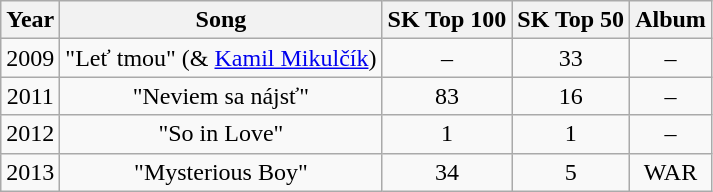<table class="wikitable" style="text-align:center;">
<tr>
<th><strong>Year</strong></th>
<th><strong>Song</strong></th>
<th> SK Top 100</th>
<th> SK Top 50</th>
<th><strong>Album</strong></th>
</tr>
<tr>
<td>2009</td>
<td>"Leť tmou" (& <a href='#'>Kamil Mikulčík</a>)</td>
<td>–</td>
<td>33</td>
<td>–</td>
</tr>
<tr>
<td>2011</td>
<td>"Neviem sa nájsť"</td>
<td>83</td>
<td>16</td>
<td>–</td>
</tr>
<tr>
<td>2012</td>
<td>"So in Love"</td>
<td>1</td>
<td>1</td>
<td>–</td>
</tr>
<tr>
<td>2013</td>
<td>"Mysterious Boy"</td>
<td>34</td>
<td>5</td>
<td>WAR</td>
</tr>
</table>
